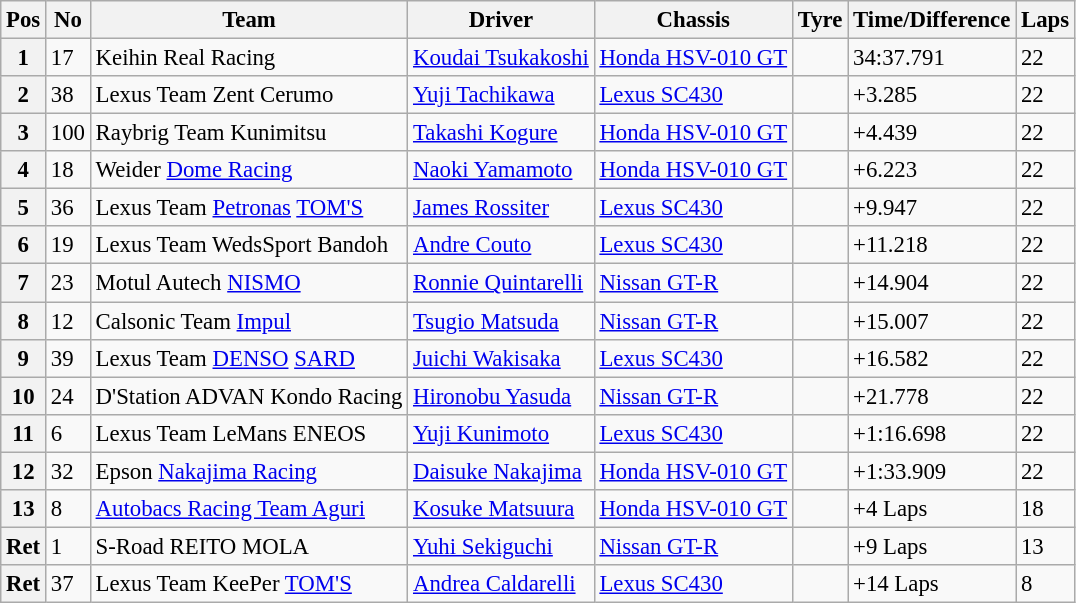<table class="wikitable" style="font-size: 95%;">
<tr>
<th>Pos</th>
<th>No</th>
<th>Team</th>
<th>Driver</th>
<th>Chassis</th>
<th>Tyre</th>
<th>Time/Difference</th>
<th>Laps</th>
</tr>
<tr>
<th>1</th>
<td>17</td>
<td>Keihin Real Racing</td>
<td> <a href='#'>Koudai Tsukakoshi</a></td>
<td><a href='#'>Honda HSV-010 GT</a></td>
<td></td>
<td>34:37.791</td>
<td>22</td>
</tr>
<tr>
<th>2</th>
<td>38</td>
<td>Lexus Team Zent Cerumo</td>
<td> <a href='#'>Yuji Tachikawa</a></td>
<td><a href='#'>Lexus SC430</a></td>
<td></td>
<td>+3.285</td>
<td>22</td>
</tr>
<tr>
<th>3</th>
<td>100</td>
<td>Raybrig Team Kunimitsu</td>
<td> <a href='#'>Takashi Kogure</a></td>
<td><a href='#'>Honda HSV-010 GT</a></td>
<td></td>
<td>+4.439</td>
<td>22</td>
</tr>
<tr>
<th>4</th>
<td>18</td>
<td>Weider <a href='#'>Dome Racing</a></td>
<td> <a href='#'>Naoki Yamamoto</a></td>
<td><a href='#'>Honda HSV-010 GT</a></td>
<td></td>
<td>+6.223</td>
<td>22</td>
</tr>
<tr>
<th>5</th>
<td>36</td>
<td>Lexus Team <a href='#'>Petronas</a> <a href='#'>TOM'S</a></td>
<td> <a href='#'>James Rossiter</a></td>
<td><a href='#'>Lexus SC430</a></td>
<td></td>
<td>+9.947</td>
<td>22</td>
</tr>
<tr>
<th>6</th>
<td>19</td>
<td>Lexus Team WedsSport Bandoh</td>
<td> <a href='#'>Andre Couto</a></td>
<td><a href='#'>Lexus SC430</a></td>
<td></td>
<td>+11.218</td>
<td>22</td>
</tr>
<tr>
<th>7</th>
<td>23</td>
<td>Motul Autech <a href='#'>NISMO</a></td>
<td> <a href='#'>Ronnie Quintarelli</a></td>
<td><a href='#'>Nissan GT-R</a></td>
<td></td>
<td>+14.904</td>
<td>22</td>
</tr>
<tr>
<th>8</th>
<td>12</td>
<td>Calsonic Team <a href='#'>Impul</a></td>
<td> <a href='#'>Tsugio Matsuda</a></td>
<td><a href='#'>Nissan GT-R</a></td>
<td></td>
<td>+15.007</td>
<td>22</td>
</tr>
<tr>
<th>9</th>
<td>39</td>
<td>Lexus Team <a href='#'>DENSO</a> <a href='#'>SARD</a></td>
<td> <a href='#'>Juichi Wakisaka</a></td>
<td><a href='#'>Lexus SC430</a></td>
<td></td>
<td>+16.582</td>
<td>22</td>
</tr>
<tr>
<th>10</th>
<td>24</td>
<td>D'Station ADVAN Kondo Racing</td>
<td> <a href='#'>Hironobu Yasuda</a></td>
<td><a href='#'>Nissan GT-R</a></td>
<td></td>
<td>+21.778</td>
<td>22</td>
</tr>
<tr>
<th>11</th>
<td>6</td>
<td>Lexus Team LeMans ENEOS</td>
<td> <a href='#'>Yuji Kunimoto</a></td>
<td><a href='#'>Lexus SC430</a></td>
<td></td>
<td>+1:16.698</td>
<td>22</td>
</tr>
<tr>
<th>12</th>
<td>32</td>
<td>Epson <a href='#'>Nakajima Racing</a></td>
<td> <a href='#'>Daisuke Nakajima</a></td>
<td><a href='#'>Honda HSV-010 GT</a></td>
<td></td>
<td>+1:33.909</td>
<td>22</td>
</tr>
<tr>
<th>13</th>
<td>8</td>
<td><a href='#'>Autobacs Racing Team Aguri</a></td>
<td> <a href='#'>Kosuke Matsuura</a></td>
<td><a href='#'>Honda HSV-010 GT</a></td>
<td></td>
<td>+4 Laps</td>
<td>18</td>
</tr>
<tr>
<th>Ret</th>
<td>1</td>
<td>S-Road REITO MOLA</td>
<td> <a href='#'>Yuhi Sekiguchi</a></td>
<td><a href='#'>Nissan GT-R</a></td>
<td></td>
<td>+9 Laps</td>
<td>13</td>
</tr>
<tr>
<th>Ret</th>
<td>37</td>
<td>Lexus Team KeePer <a href='#'>TOM'S</a></td>
<td> <a href='#'>Andrea Caldarelli</a></td>
<td><a href='#'>Lexus SC430</a></td>
<td></td>
<td>+14 Laps</td>
<td>8</td>
</tr>
</table>
